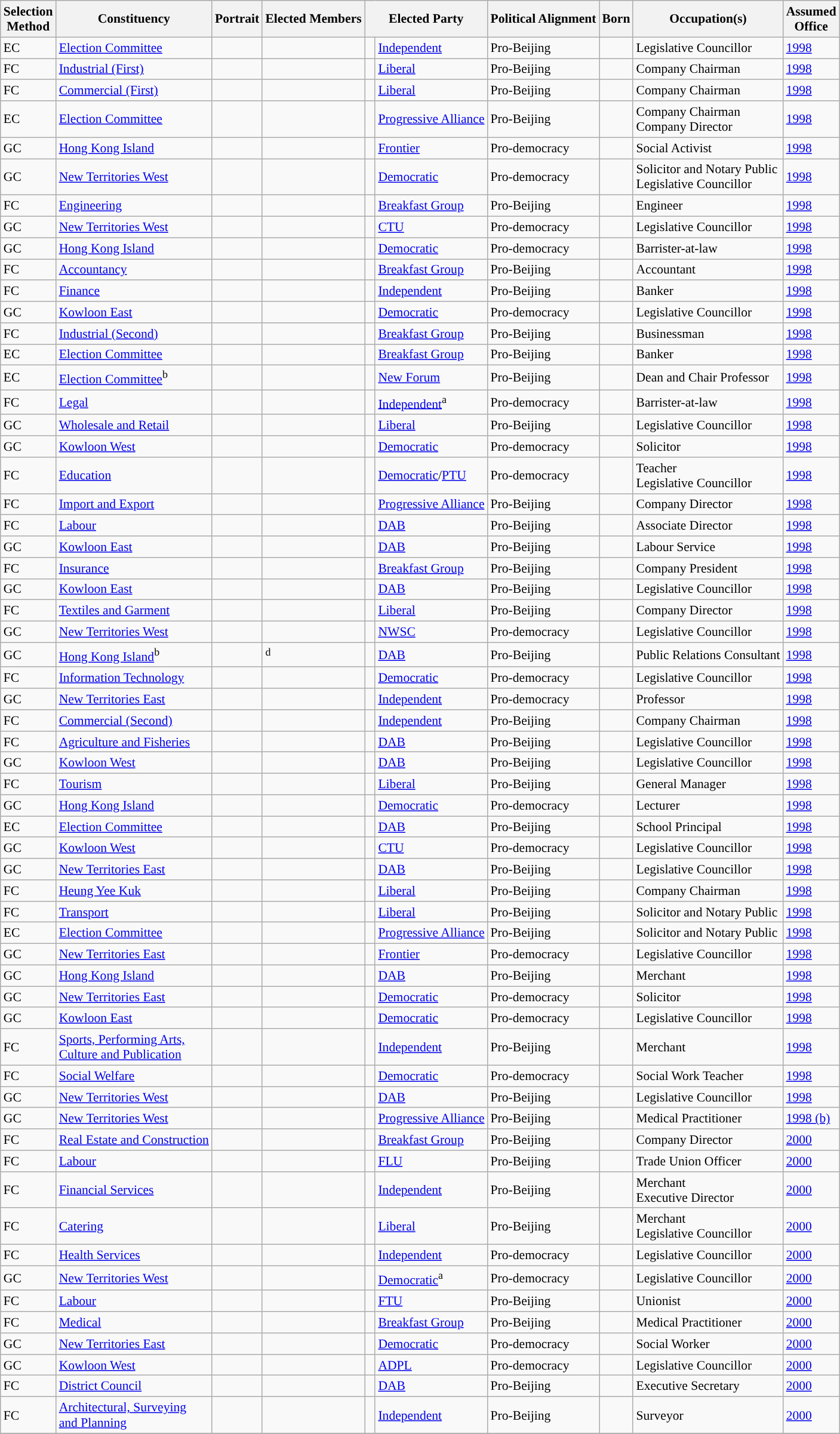<table class="wikitable sortable" style="font-size:90%;">
<tr>
<th>Selection<br>Method</th>
<th>Constituency</th>
<th>Portrait</th>
<th>Elected Members</th>
<th colspan=2>Elected Party</th>
<th>Political Alignment</th>
<th>Born</th>
<th>Occupation(s)</th>
<th>Assumed<br>Office</th>
</tr>
<tr>
<td>EC</td>
<td><a href='#'>Election Committee</a></td>
<td></td>
<td></td>
<td style="color:inherit;background:"></td>
<td><a href='#'>Independent</a></td>
<td>Pro-Beijing</td>
<td></td>
<td>Legislative Councillor</td>
<td><a href='#'>1998</a></td>
</tr>
<tr>
<td>FC</td>
<td><a href='#'>Industrial (First)</a></td>
<td></td>
<td></td>
<td style="color:inherit;background:"></td>
<td><a href='#'>Liberal</a></td>
<td>Pro-Beijing</td>
<td></td>
<td>Company Chairman</td>
<td><a href='#'>1998</a></td>
</tr>
<tr>
<td>FC</td>
<td><a href='#'>Commercial (First)</a></td>
<td></td>
<td></td>
<td style="color:inherit;background:"></td>
<td><a href='#'>Liberal</a></td>
<td>Pro-Beijing</td>
<td></td>
<td>Company Chairman</td>
<td><a href='#'>1998</a></td>
</tr>
<tr>
<td>EC</td>
<td><a href='#'>Election Committee</a></td>
<td></td>
<td></td>
<td style="color:inherit;background:"></td>
<td><a href='#'>Progressive Alliance</a></td>
<td>Pro-Beijing</td>
<td></td>
<td>Company Chairman<br>Company Director</td>
<td><a href='#'>1998</a></td>
</tr>
<tr>
<td>GC</td>
<td><a href='#'>Hong Kong Island</a></td>
<td></td>
<td></td>
<td style="color:inherit;background:"></td>
<td><a href='#'>Frontier</a></td>
<td>Pro-democracy</td>
<td></td>
<td>Social Activist</td>
<td><a href='#'>1998</a></td>
</tr>
<tr>
<td>GC</td>
<td><a href='#'>New Territories West</a></td>
<td></td>
<td></td>
<td style="color:inherit;background:"></td>
<td><a href='#'>Democratic</a></td>
<td>Pro-democracy</td>
<td></td>
<td>Solicitor and Notary Public<br>Legislative Councillor</td>
<td><a href='#'>1998</a></td>
</tr>
<tr>
<td>FC</td>
<td><a href='#'>Engineering</a></td>
<td></td>
<td></td>
<td style="color:inherit;background:"></td>
<td><a href='#'>Breakfast Group</a></td>
<td>Pro-Beijing</td>
<td></td>
<td>Engineer</td>
<td><a href='#'>1998</a></td>
</tr>
<tr>
<td>GC</td>
<td><a href='#'>New Territories West</a></td>
<td></td>
<td></td>
<td style="color:inherit;background:"></td>
<td><a href='#'>CTU</a></td>
<td>Pro-democracy</td>
<td></td>
<td>Legislative Councillor</td>
<td><a href='#'>1998</a></td>
</tr>
<tr>
<td>GC</td>
<td><a href='#'>Hong Kong Island</a></td>
<td></td>
<td></td>
<td style="color:inherit;background:"></td>
<td><a href='#'>Democratic</a></td>
<td>Pro-democracy</td>
<td></td>
<td>Barrister-at-law</td>
<td><a href='#'>1998</a></td>
</tr>
<tr>
<td>FC</td>
<td><a href='#'>Accountancy</a></td>
<td></td>
<td></td>
<td style="color:inherit;background:"></td>
<td><a href='#'>Breakfast Group</a></td>
<td>Pro-Beijing</td>
<td></td>
<td>Accountant</td>
<td><a href='#'>1998</a></td>
</tr>
<tr>
<td>FC</td>
<td><a href='#'>Finance</a></td>
<td></td>
<td></td>
<td style="color:inherit;background:"></td>
<td><a href='#'>Independent</a></td>
<td>Pro-Beijing</td>
<td></td>
<td>Banker</td>
<td><a href='#'>1998</a></td>
</tr>
<tr>
<td>GC</td>
<td><a href='#'>Kowloon East</a></td>
<td></td>
<td></td>
<td style="color:inherit;background:"></td>
<td><a href='#'>Democratic</a></td>
<td>Pro-democracy</td>
<td></td>
<td>Legislative Councillor</td>
<td><a href='#'>1998</a></td>
</tr>
<tr>
<td>FC</td>
<td><a href='#'>Industrial (Second)</a></td>
<td></td>
<td></td>
<td style="color:inherit;background:"></td>
<td><a href='#'>Breakfast Group</a></td>
<td>Pro-Beijing</td>
<td></td>
<td>Businessman</td>
<td><a href='#'>1998</a></td>
</tr>
<tr>
<td>EC</td>
<td><a href='#'>Election Committee</a></td>
<td></td>
<td></td>
<td style="color:inherit;background:"></td>
<td><a href='#'>Breakfast Group</a></td>
<td>Pro-Beijing</td>
<td></td>
<td>Banker</td>
<td><a href='#'>1998</a></td>
</tr>
<tr>
<td>EC</td>
<td><a href='#'>Election Committee</a><sup>b</sup></td>
<td></td>
<td><em></em></td>
<td style="color:inherit;background:"></td>
<td><a href='#'>New Forum</a></td>
<td>Pro-Beijing</td>
<td></td>
<td>Dean and Chair Professor</td>
<td><a href='#'>1998</a></td>
</tr>
<tr>
<td>FC</td>
<td><a href='#'>Legal</a></td>
<td></td>
<td></td>
<td style="color:inherit;background:"></td>
<td><a href='#'>Independent</a><sup>a</sup></td>
<td>Pro-democracy</td>
<td></td>
<td>Barrister-at-law</td>
<td><a href='#'>1998</a></td>
</tr>
<tr>
<td>GC</td>
<td><a href='#'>Wholesale and Retail</a></td>
<td></td>
<td></td>
<td style="color:inherit;background:"></td>
<td><a href='#'>Liberal</a></td>
<td>Pro-Beijing</td>
<td></td>
<td>Legislative Councillor</td>
<td><a href='#'>1998</a></td>
</tr>
<tr>
<td>GC</td>
<td><a href='#'>Kowloon West</a></td>
<td></td>
<td></td>
<td style="color:inherit;background:"></td>
<td><a href='#'>Democratic</a></td>
<td>Pro-democracy</td>
<td></td>
<td>Solicitor</td>
<td><a href='#'>1998</a></td>
</tr>
<tr>
<td>FC</td>
<td><a href='#'>Education</a></td>
<td></td>
<td></td>
<td style="color:inherit;background:"></td>
<td><a href='#'>Democratic</a>/<a href='#'>PTU</a></td>
<td>Pro-democracy</td>
<td></td>
<td>Teacher<br>Legislative Councillor</td>
<td><a href='#'>1998</a></td>
</tr>
<tr>
<td>FC</td>
<td><a href='#'>Import and Export</a></td>
<td></td>
<td></td>
<td style="color:inherit;background:"></td>
<td><a href='#'>Progressive Alliance</a></td>
<td>Pro-Beijing</td>
<td></td>
<td>Company Director</td>
<td><a href='#'>1998</a></td>
</tr>
<tr>
<td>FC</td>
<td><a href='#'>Labour</a></td>
<td></td>
<td></td>
<td style="color:inherit;background:"></td>
<td><a href='#'>DAB</a></td>
<td>Pro-Beijing</td>
<td></td>
<td>Associate Director</td>
<td><a href='#'>1998</a></td>
</tr>
<tr>
<td>GC</td>
<td><a href='#'>Kowloon East</a></td>
<td></td>
<td></td>
<td style="color:inherit;background:"></td>
<td><a href='#'>DAB</a></td>
<td>Pro-Beijing</td>
<td></td>
<td>Labour Service</td>
<td><a href='#'>1998</a></td>
</tr>
<tr>
<td>FC</td>
<td><a href='#'>Insurance</a></td>
<td></td>
<td></td>
<td style="color:inherit;background:"></td>
<td><a href='#'>Breakfast Group</a></td>
<td>Pro-Beijing</td>
<td></td>
<td>Company President</td>
<td><a href='#'>1998</a></td>
</tr>
<tr>
<td>GC</td>
<td><a href='#'>Kowloon East</a></td>
<td></td>
<td></td>
<td style="color:inherit;background:"></td>
<td><a href='#'>DAB</a></td>
<td>Pro-Beijing</td>
<td></td>
<td>Legislative Councillor</td>
<td><a href='#'>1998</a></td>
</tr>
<tr>
<td>FC</td>
<td><a href='#'>Textiles and Garment</a></td>
<td></td>
<td></td>
<td style="color:inherit;background:"></td>
<td><a href='#'>Liberal</a></td>
<td>Pro-Beijing</td>
<td></td>
<td>Company Director</td>
<td><a href='#'>1998</a></td>
</tr>
<tr>
<td>GC</td>
<td><a href='#'>New Territories West</a></td>
<td></td>
<td></td>
<td style="color:inherit;background:"></td>
<td><a href='#'>NWSC</a></td>
<td>Pro-democracy</td>
<td></td>
<td>Legislative Councillor</td>
<td><a href='#'>1998</a></td>
</tr>
<tr>
<td>GC</td>
<td><a href='#'>Hong Kong Island</a><sup>b</sup></td>
<td></td>
<td><em></em><sup>d</sup></td>
<td style="color:inherit;background:"></td>
<td><a href='#'>DAB</a></td>
<td>Pro-Beijing</td>
<td></td>
<td>Public Relations Consultant</td>
<td><a href='#'>1998</a></td>
</tr>
<tr>
<td>FC</td>
<td><a href='#'>Information Technology</a></td>
<td></td>
<td></td>
<td style="color:inherit;background:"></td>
<td><a href='#'>Democratic</a></td>
<td>Pro-democracy</td>
<td></td>
<td>Legislative Councillor</td>
<td><a href='#'>1998</a></td>
</tr>
<tr>
<td>GC</td>
<td><a href='#'>New Territories East</a></td>
<td></td>
<td></td>
<td style="color:inherit;background:"></td>
<td><a href='#'>Independent</a></td>
<td>Pro-democracy</td>
<td></td>
<td>Professor</td>
<td><a href='#'>1998</a></td>
</tr>
<tr>
<td>FC</td>
<td><a href='#'>Commercial (Second)</a></td>
<td></td>
<td></td>
<td style="color:inherit;background:"></td>
<td><a href='#'>Independent</a></td>
<td>Pro-Beijing</td>
<td></td>
<td>Company Chairman</td>
<td><a href='#'>1998</a></td>
</tr>
<tr>
<td>FC</td>
<td><a href='#'>Agriculture and Fisheries</a></td>
<td></td>
<td></td>
<td style="color:inherit;background:"></td>
<td><a href='#'>DAB</a></td>
<td>Pro-Beijing</td>
<td></td>
<td>Legislative Councillor</td>
<td><a href='#'>1998</a></td>
</tr>
<tr>
<td>GC</td>
<td><a href='#'>Kowloon West</a></td>
<td></td>
<td></td>
<td width=5px></td>
<td><a href='#'>DAB</a></td>
<td>Pro-Beijing</td>
<td></td>
<td>Legislative Councillor</td>
<td><a href='#'>1998</a></td>
</tr>
<tr>
<td>FC</td>
<td><a href='#'>Tourism</a></td>
<td></td>
<td></td>
<td style="color:inherit;background:"></td>
<td><a href='#'>Liberal</a></td>
<td>Pro-Beijing</td>
<td></td>
<td>General Manager</td>
<td><a href='#'>1998</a></td>
</tr>
<tr>
<td>GC</td>
<td><a href='#'>Hong Kong Island</a></td>
<td></td>
<td></td>
<td style="color:inherit;background:"></td>
<td><a href='#'>Democratic</a></td>
<td>Pro-democracy</td>
<td></td>
<td>Lecturer</td>
<td><a href='#'>1998</a></td>
</tr>
<tr>
<td>EC</td>
<td><a href='#'>Election Committee</a></td>
<td></td>
<td></td>
<td style="color:inherit;background:"></td>
<td><a href='#'>DAB</a></td>
<td>Pro-Beijing</td>
<td></td>
<td>School Principal</td>
<td><a href='#'>1998</a></td>
</tr>
<tr>
<td>GC</td>
<td><a href='#'>Kowloon West</a></td>
<td></td>
<td></td>
<td style="color:inherit;background:"></td>
<td><a href='#'>CTU</a></td>
<td>Pro-democracy</td>
<td></td>
<td>Legislative Councillor</td>
<td><a href='#'>1998</a></td>
</tr>
<tr>
<td>GC</td>
<td><a href='#'>New Territories East</a></td>
<td></td>
<td></td>
<td style="color:inherit;background:"></td>
<td><a href='#'>DAB</a></td>
<td>Pro-Beijing</td>
<td></td>
<td>Legislative Councillor</td>
<td><a href='#'>1998</a></td>
</tr>
<tr>
<td>FC</td>
<td><a href='#'>Heung Yee Kuk</a></td>
<td></td>
<td></td>
<td style="color:inherit;background:"></td>
<td><a href='#'>Liberal</a></td>
<td>Pro-Beijing</td>
<td></td>
<td>Company Chairman</td>
<td><a href='#'>1998</a></td>
</tr>
<tr>
<td>FC</td>
<td><a href='#'>Transport</a></td>
<td></td>
<td></td>
<td style="color:inherit;background:"></td>
<td><a href='#'>Liberal</a></td>
<td>Pro-Beijing</td>
<td></td>
<td>Solicitor and Notary Public</td>
<td><a href='#'>1998</a></td>
</tr>
<tr>
<td>EC</td>
<td><a href='#'>Election Committee</a></td>
<td></td>
<td></td>
<td style="color:inherit;background:"></td>
<td><a href='#'>Progressive Alliance</a></td>
<td>Pro-Beijing</td>
<td></td>
<td>Solicitor and Notary Public</td>
<td><a href='#'>1998</a></td>
</tr>
<tr>
<td>GC</td>
<td><a href='#'>New Territories East</a></td>
<td></td>
<td></td>
<td style="color:inherit;background:"></td>
<td><a href='#'>Frontier</a></td>
<td>Pro-democracy</td>
<td></td>
<td>Legislative Councillor</td>
<td><a href='#'>1998</a></td>
</tr>
<tr>
<td>GC</td>
<td><a href='#'>Hong Kong Island</a></td>
<td></td>
<td></td>
<td style="color:inherit;background:"></td>
<td><a href='#'>DAB</a></td>
<td>Pro-Beijing</td>
<td></td>
<td>Merchant</td>
<td><a href='#'>1998</a></td>
</tr>
<tr>
<td>GC</td>
<td><a href='#'>New Territories East</a></td>
<td></td>
<td></td>
<td style="color:inherit;background:"></td>
<td><a href='#'>Democratic</a></td>
<td>Pro-democracy</td>
<td></td>
<td>Solicitor</td>
<td><a href='#'>1998</a></td>
</tr>
<tr>
<td>GC</td>
<td><a href='#'>Kowloon East</a></td>
<td></td>
<td></td>
<td style="color:inherit;background:"></td>
<td><a href='#'>Democratic</a></td>
<td>Pro-democracy</td>
<td></td>
<td>Legislative Councillor</td>
<td><a href='#'>1998</a></td>
</tr>
<tr>
<td>FC</td>
<td><a href='#'>Sports, Performing Arts,<br>Culture and Publication</a></td>
<td></td>
<td></td>
<td style="color:inherit;background:"></td>
<td><a href='#'>Independent</a></td>
<td>Pro-Beijing</td>
<td></td>
<td>Merchant</td>
<td><a href='#'>1998</a></td>
</tr>
<tr>
<td>FC</td>
<td><a href='#'>Social Welfare</a></td>
<td></td>
<td></td>
<td style="color:inherit;background:"></td>
<td><a href='#'>Democratic</a></td>
<td>Pro-democracy</td>
<td></td>
<td>Social Work Teacher</td>
<td><a href='#'>1998</a></td>
</tr>
<tr>
<td>GC</td>
<td><a href='#'>New Territories West</a></td>
<td></td>
<td></td>
<td style="color:inherit;background:"></td>
<td><a href='#'>DAB</a></td>
<td>Pro-Beijing</td>
<td></td>
<td>Legislative Councillor</td>
<td><a href='#'>1998</a></td>
</tr>
<tr>
<td>GC</td>
<td><a href='#'>New Territories West</a></td>
<td></td>
<td></td>
<td style="color:inherit;background:"></td>
<td><a href='#'>Progressive Alliance</a></td>
<td>Pro-Beijing</td>
<td></td>
<td>Medical Practitioner</td>
<td><a href='#'>1998 (b)</a></td>
</tr>
<tr>
<td>FC</td>
<td><a href='#'>Real Estate and Construction</a></td>
<td></td>
<td></td>
<td style="color:inherit;background:"></td>
<td><a href='#'>Breakfast Group</a></td>
<td>Pro-Beijing</td>
<td></td>
<td>Company Director</td>
<td><a href='#'>2000</a></td>
</tr>
<tr>
<td>FC</td>
<td><a href='#'>Labour</a></td>
<td></td>
<td></td>
<td style="color:inherit;background:"></td>
<td><a href='#'>FLU</a></td>
<td>Pro-Beijing</td>
<td></td>
<td>Trade Union Officer</td>
<td><a href='#'>2000</a></td>
</tr>
<tr>
<td>FC</td>
<td><a href='#'>Financial Services</a></td>
<td></td>
<td></td>
<td style="color:inherit;background:"></td>
<td><a href='#'>Independent</a></td>
<td>Pro-Beijing</td>
<td></td>
<td>Merchant<br>Executive Director</td>
<td><a href='#'>2000</a></td>
</tr>
<tr>
<td>FC</td>
<td><a href='#'>Catering</a></td>
<td></td>
<td></td>
<td style="color:inherit;background:"></td>
<td><a href='#'>Liberal</a></td>
<td>Pro-Beijing</td>
<td></td>
<td>Merchant<br>Legislative Councillor</td>
<td><a href='#'>2000</a></td>
</tr>
<tr>
<td>FC</td>
<td><a href='#'>Health Services</a></td>
<td></td>
<td></td>
<td style="color:inherit;background:"></td>
<td><a href='#'>Independent</a></td>
<td>Pro-democracy</td>
<td></td>
<td>Legislative Councillor</td>
<td><a href='#'>2000</a></td>
</tr>
<tr>
<td>GC</td>
<td><a href='#'>New Territories West</a></td>
<td></td>
<td></td>
<td style="color:inherit;background:"></td>
<td><a href='#'>Democratic</a><sup>a</sup></td>
<td>Pro-democracy</td>
<td></td>
<td>Legislative Councillor</td>
<td><a href='#'>2000</a></td>
</tr>
<tr>
<td>FC</td>
<td><a href='#'>Labour</a></td>
<td></td>
<td></td>
<td style="color:inherit;background:"></td>
<td><a href='#'>FTU</a></td>
<td>Pro-Beijing</td>
<td></td>
<td>Unionist</td>
<td><a href='#'>2000</a></td>
</tr>
<tr>
<td>FC</td>
<td><a href='#'>Medical</a></td>
<td></td>
<td></td>
<td style="color:inherit;background:"></td>
<td><a href='#'>Breakfast Group</a></td>
<td>Pro-Beijing</td>
<td></td>
<td>Medical Practitioner</td>
<td><a href='#'>2000</a></td>
</tr>
<tr>
<td>GC</td>
<td><a href='#'>New Territories East</a></td>
<td></td>
<td></td>
<td style="color:inherit;background:"></td>
<td><a href='#'>Democratic</a></td>
<td>Pro-democracy</td>
<td></td>
<td>Social Worker</td>
<td><a href='#'>2000</a></td>
</tr>
<tr>
<td>GC</td>
<td><a href='#'>Kowloon West</a></td>
<td></td>
<td></td>
<td style="color:inherit;background:"></td>
<td><a href='#'>ADPL</a></td>
<td>Pro-democracy</td>
<td></td>
<td>Legislative Councillor</td>
<td><a href='#'>2000</a></td>
</tr>
<tr>
<td>FC</td>
<td><a href='#'>District Council</a></td>
<td></td>
<td></td>
<td style="color:inherit;background:"></td>
<td><a href='#'>DAB</a></td>
<td>Pro-Beijing</td>
<td></td>
<td>Executive Secretary</td>
<td><a href='#'>2000</a></td>
</tr>
<tr>
<td>FC</td>
<td><a href='#'>Architectural, Surveying<br>and Planning</a></td>
<td></td>
<td></td>
<td style="color:inherit;background:"></td>
<td><a href='#'>Independent</a></td>
<td>Pro-Beijing</td>
<td></td>
<td>Surveyor</td>
<td><a href='#'>2000</a></td>
</tr>
<tr>
</tr>
</table>
